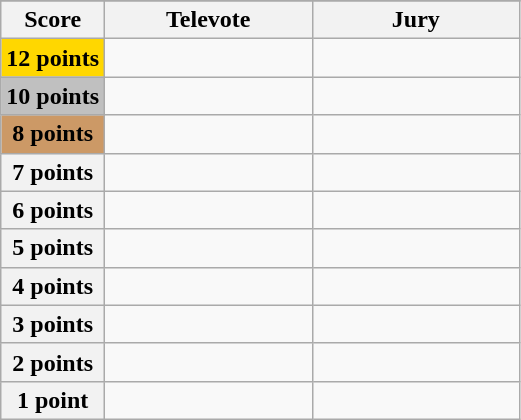<table class="wikitable">
<tr>
</tr>
<tr>
<th scope="col" width="20%">Score</th>
<th scope="col" width="40%">Televote</th>
<th scope="col" width="40%">Jury</th>
</tr>
<tr>
<th scope="row" style="background:gold">12 points</th>
<td></td>
<td></td>
</tr>
<tr>
<th scope="row" style="background:silver">10 points</th>
<td></td>
<td></td>
</tr>
<tr>
<th scope="row" style="background:#CC9966">8 points</th>
<td></td>
<td></td>
</tr>
<tr>
<th scope="row">7 points</th>
<td></td>
<td></td>
</tr>
<tr>
<th scope="row">6 points</th>
<td></td>
<td></td>
</tr>
<tr>
<th scope="row">5 points</th>
<td></td>
<td></td>
</tr>
<tr>
<th scope="row">4 points</th>
<td></td>
<td></td>
</tr>
<tr>
<th scope="row">3 points</th>
<td></td>
<td></td>
</tr>
<tr>
<th scope="row">2 points</th>
<td></td>
<td></td>
</tr>
<tr>
<th scope="row">1 point</th>
<td></td>
<td></td>
</tr>
</table>
